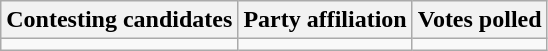<table class="wikitable sortable">
<tr>
<th>Contesting candidates</th>
<th>Party affiliation</th>
<th>Votes polled</th>
</tr>
<tr>
<td></td>
<td></td>
<td></td>
</tr>
</table>
